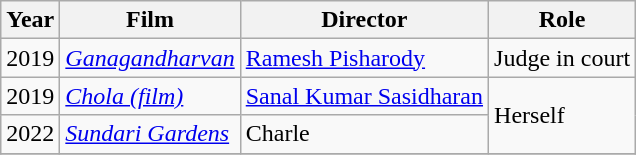<table class = "sortable wikitable">
<tr>
<th>Year</th>
<th>Film</th>
<th>Director</th>
<th>Role</th>
</tr>
<tr>
<td>2019</td>
<td><em><a href='#'>Ganagandharvan</a></em></td>
<td><a href='#'>Ramesh Pisharody</a></td>
<td>Judge in court</td>
</tr>
<tr>
<td>2019</td>
<td><em><a href='#'>Chola (film)</a></em></td>
<td><a href='#'>Sanal Kumar Sasidharan</a></td>
<td rowspan=2>Herself</td>
</tr>
<tr>
<td>2022</td>
<td><em><a href='#'>Sundari Gardens</a></em></td>
<td>Charle</td>
</tr>
<tr>
</tr>
</table>
